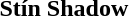<table>
<tr>
<td><br><strong>Stín</strong></td>
<td><br><strong>Shadow</strong></td>
</tr>
<tr>
<td><br></td>
<td><br></td>
</tr>
<tr>
<td><br></td>
<td><br></td>
</tr>
<tr>
<td><br></td>
<td><br></td>
</tr>
<tr>
<td><br></td>
<td><br></td>
</tr>
</table>
